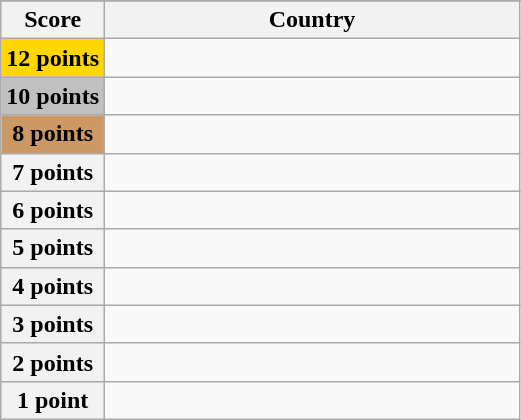<table class="wikitable">
<tr>
</tr>
<tr>
<th scope="col" width="20%">Score</th>
<th scope="col">Country</th>
</tr>
<tr>
<th scope="row" style="background:gold">12 points</th>
<td></td>
</tr>
<tr>
<th scope="row" style="background:silver">10 points</th>
<td></td>
</tr>
<tr>
<th scope="row" style="background:#CC9966">8 points</th>
<td></td>
</tr>
<tr>
<th scope="row">7 points</th>
<td></td>
</tr>
<tr>
<th scope="row">6 points</th>
<td></td>
</tr>
<tr>
<th scope="row">5 points</th>
<td></td>
</tr>
<tr>
<th scope="row">4 points</th>
<td></td>
</tr>
<tr>
<th scope="row">3 points</th>
<td></td>
</tr>
<tr>
<th scope="row">2 points</th>
<td></td>
</tr>
<tr>
<th scope="row">1 point</th>
<td></td>
</tr>
</table>
